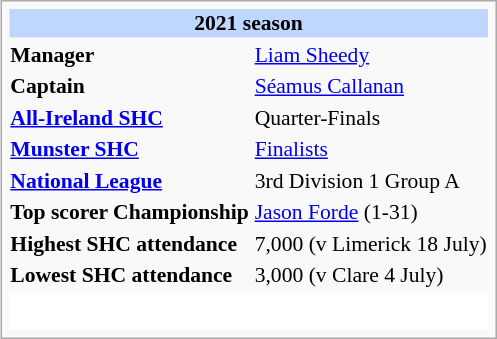<table class="infobox vevent" style="font-size: 90%;">
<tr>
<th colspan="2" style="background: #BFD7FF; text-align: center">2021 season</th>
</tr>
<tr>
<td><strong>Manager</strong></td>
<td><a href='#'>Liam Sheedy</a></td>
</tr>
<tr>
<td><strong>Captain</strong></td>
<td><a href='#'>Séamus Callanan</a></td>
</tr>
<tr>
<td><strong><a href='#'>All-Ireland SHC</a></strong></td>
<td>Quarter-Finals</td>
</tr>
<tr>
<td><strong><a href='#'>Munster SHC</a></strong></td>
<td><a href='#'>Finalists</a></td>
</tr>
<tr>
<td><strong><a href='#'>National League</a></strong></td>
<td>3rd Division 1 Group A</td>
</tr>
<tr>
<td><strong>Top scorer Championship</strong></td>
<td><a href='#'>Jason Forde</a> (1-31)</td>
</tr>
<tr>
<td><strong>Highest SHC attendance</strong></td>
<td>7,000 (v Limerick 18 July)</td>
</tr>
<tr>
<td><strong>Lowest SHC attendance</strong></td>
<td>3,000 (v Clare 4 July)</td>
</tr>
<tr>
<td colspan="2" class="toccolours" style="background:#fff;"><br><table style="width:100%; text-align:center;">
<tr>
<td></td>
</tr>
</table>
</td>
</tr>
</table>
